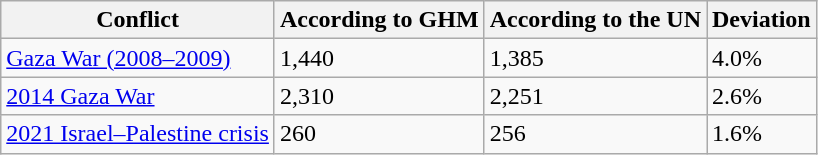<table class="wikitable floatright">
<tr>
<th>Conflict</th>
<th>According to GHM</th>
<th>According to the UN</th>
<th>Deviation</th>
</tr>
<tr>
<td><a href='#'>Gaza War (2008–2009)</a></td>
<td>1,440</td>
<td>1,385</td>
<td>4.0%</td>
</tr>
<tr>
<td><a href='#'>2014 Gaza War</a></td>
<td>2,310</td>
<td>2,251</td>
<td>2.6%</td>
</tr>
<tr>
<td><a href='#'>2021 Israel–Palestine crisis</a></td>
<td>260</td>
<td>256</td>
<td>1.6%</td>
</tr>
</table>
